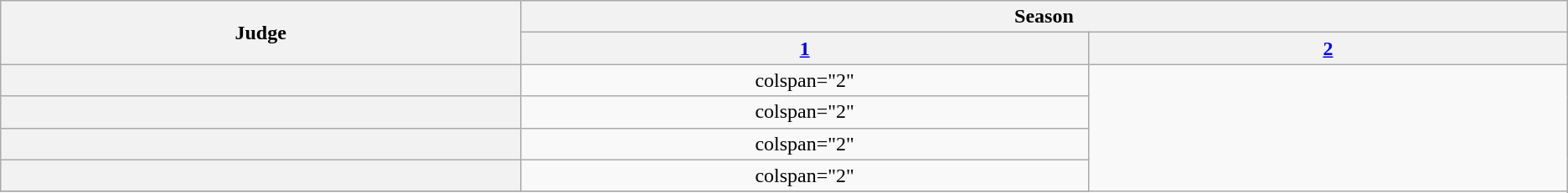<table class="wikitable plainrowheaders" style="text-align:center">
<tr>
<th rowspan="2" style="width:1%;" scope="col">Judge</th>
<th colspan="8">Season</th>
</tr>
<tr>
<th style="width:1%;" scope="colspan"><a href='#'>1</a></th>
<th style="width:1%;" scope="colspan"><a href='#'>2</a></th>
</tr>
<tr>
<th scope="row"></th>
<td>colspan="2" </td>
</tr>
<tr>
<th scope="row"></th>
<td>colspan="2" </td>
</tr>
<tr>
<th scope="row"></th>
<td>colspan="2" </td>
</tr>
<tr>
<th scope="row"></th>
<td>colspan="2" </td>
</tr>
<tr>
</tr>
</table>
